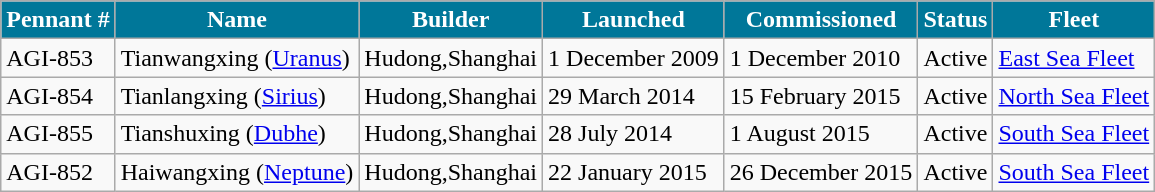<table class="wikitable">
<tr>
<th style="background:#079;color:#fff;">Pennant #</th>
<th style="background:#079;color:#fff;">Name</th>
<th style="background:#079;color:#fff;">Builder</th>
<th style="background:#079;color:#fff;">Launched</th>
<th style="background:#079;color:#fff;">Commissioned</th>
<th style="background:#079;color:#fff;">Status</th>
<th style="background:#079;color:#fff;">Fleet</th>
</tr>
<tr>
<td>AGI-853</td>
<td>Tianwangxing (<a href='#'>Uranus</a>)</td>
<td>Hudong,Shanghai</td>
<td>1 December 2009</td>
<td>1 December 2010</td>
<td>Active</td>
<td><a href='#'>East Sea Fleet</a></td>
</tr>
<tr>
<td>AGI-854</td>
<td>Tianlangxing (<a href='#'>Sirius</a>)</td>
<td>Hudong,Shanghai</td>
<td>29 March 2014</td>
<td>15 February 2015</td>
<td>Active</td>
<td><a href='#'>North Sea Fleet</a></td>
</tr>
<tr>
<td>AGI-855</td>
<td>Tianshuxing (<a href='#'>Dubhe</a>)</td>
<td>Hudong,Shanghai</td>
<td>28 July 2014</td>
<td>1 August 2015</td>
<td>Active</td>
<td><a href='#'>South Sea Fleet</a></td>
</tr>
<tr>
<td>AGI-852</td>
<td>Haiwangxing (<a href='#'>Neptune</a>)</td>
<td>Hudong,Shanghai</td>
<td>22 January 2015</td>
<td>26 December 2015</td>
<td>Active</td>
<td><a href='#'>South Sea Fleet</a></td>
</tr>
</table>
